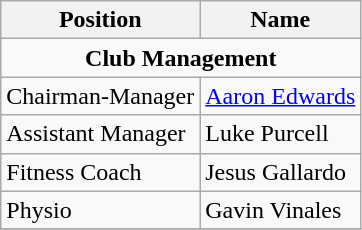<table class="wikitable sortable" style="text-align:center;">
<tr>
<th>Position</th>
<th>Name</th>
</tr>
<tr>
<td colspan="2"><strong>Club Management</strong></td>
</tr>
<tr>
<td align="left">Chairman-Manager</td>
<td align="left"> <a href='#'>Aaron Edwards</a></td>
</tr>
<tr>
<td align="left">Assistant Manager</td>
<td align="left"> Luke Purcell</td>
</tr>
<tr>
<td align="left">Fitness Coach</td>
<td align="left"> Jesus Gallardo</td>
</tr>
<tr>
<td align="left">Physio</td>
<td align="left"> Gavin Vinales</td>
</tr>
<tr>
</tr>
</table>
